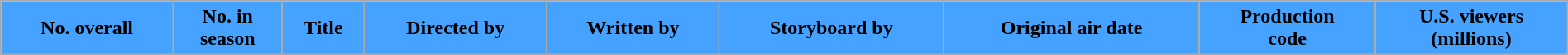<table class="wikitable plainrowheaders" style="width: 100%; margin-right: 0;">
<tr>
<th scope="col" style="background:#45A3FF; color:#000;">No. overall</th>
<th scope="col" style="background:#45A3FF; color:#000;">No. in<br>season</th>
<th scope="col" style="background:#45A3FF; color:#000;">Title</th>
<th scope="col" style="background:#45A3FF; color:#000;">Directed by</th>
<th scope="col" style="background:#45A3FF; color:#000;">Written by</th>
<th scope="col" style="background:#45A3FF; color:#000;">Storyboard by</th>
<th scope="col" style="background:#45A3FF; color:#000;">Original air date</th>
<th scope="col" style="background:#45A3FF; color:#000;">Production<br>code</th>
<th scope="col" style="background:#45A3FF; color:#000;">U.S. viewers<br>(millions)<br>
















































</th>
</tr>
</table>
